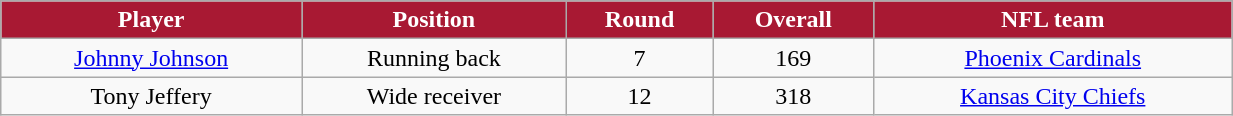<table class="wikitable" width="65%">
<tr align="center" style="background:#A81933;color:#FFFFFF;">
<td><strong>Player</strong></td>
<td><strong>Position</strong></td>
<td><strong>Round</strong></td>
<td><strong>Overall</strong></td>
<td><strong>NFL team</strong></td>
</tr>
<tr align="center" bgcolor="">
<td><a href='#'>Johnny Johnson</a></td>
<td>Running back</td>
<td>7</td>
<td>169</td>
<td><a href='#'>Phoenix Cardinals</a></td>
</tr>
<tr align="center" bgcolor="">
<td>Tony Jeffery</td>
<td>Wide receiver</td>
<td>12</td>
<td>318</td>
<td><a href='#'>Kansas City Chiefs</a></td>
</tr>
</table>
